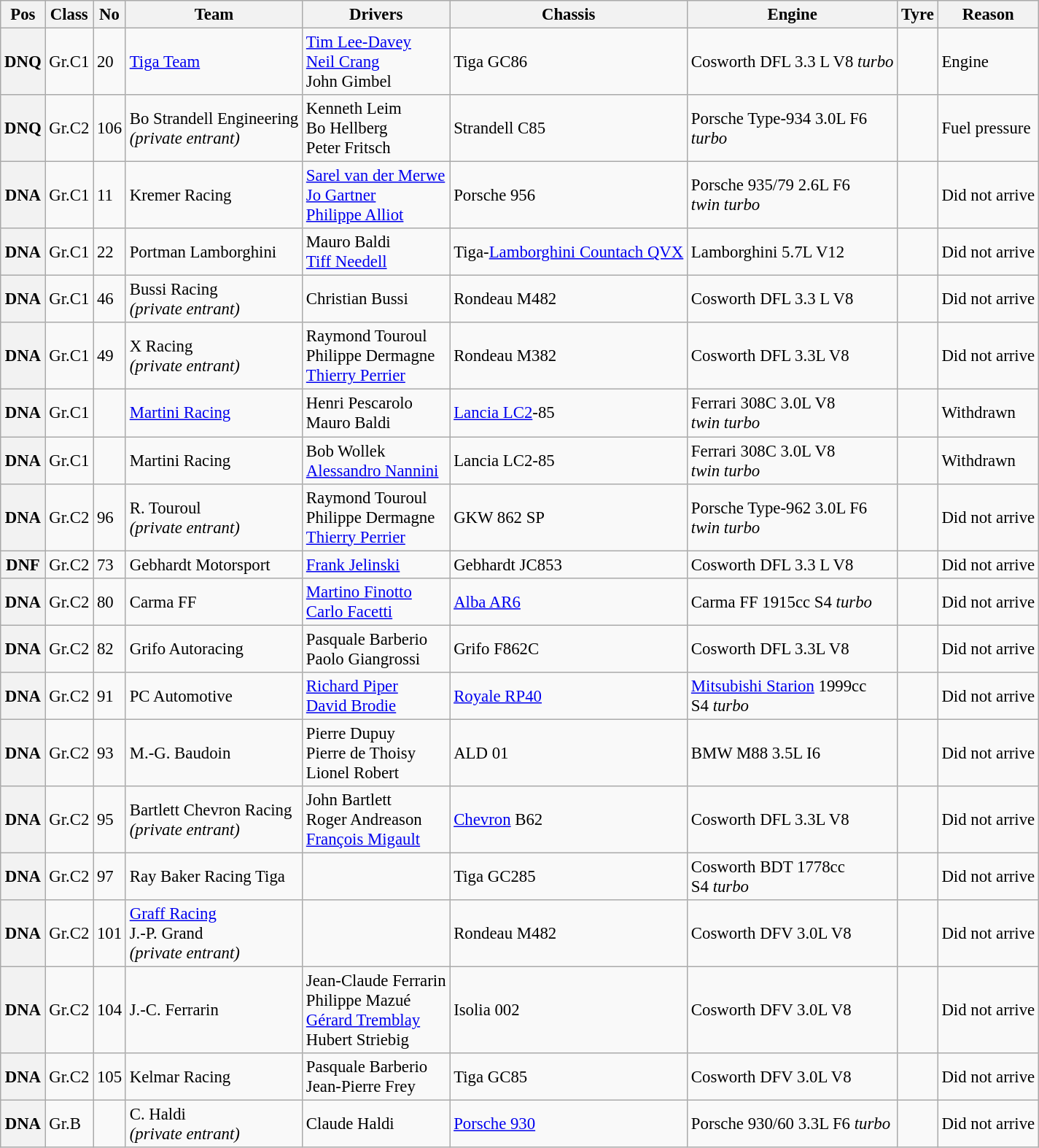<table class="wikitable" style="font-size: 95%;">
<tr>
<th>Pos</th>
<th>Class</th>
<th>No</th>
<th>Team</th>
<th>Drivers</th>
<th>Chassis</th>
<th>Engine</th>
<th>Tyre</th>
<th>Reason</th>
</tr>
<tr>
<th>DNQ</th>
<td>Gr.C1</td>
<td>20</td>
<td> <a href='#'>Tiga Team</a></td>
<td> <a href='#'>Tim Lee-Davey</a><br> <a href='#'>Neil Crang</a><br> John Gimbel</td>
<td>Tiga GC86</td>
<td>Cosworth DFL 3.3 L V8 <em>turbo</em></td>
<td></td>
<td>Engine</td>
</tr>
<tr>
<th>DNQ</th>
<td>Gr.C2</td>
<td>106</td>
<td> Bo Strandell Engineering<br><em>(private entrant)</em></td>
<td> Kenneth Leim<br> Bo Hellberg<br> Peter Fritsch</td>
<td>Strandell C85</td>
<td>Porsche Type-934 3.0L F6<br><em>turbo</em></td>
<td></td>
<td>Fuel pressure</td>
</tr>
<tr>
<th>DNA</th>
<td>Gr.C1</td>
<td>11</td>
<td> Kremer Racing</td>
<td> <a href='#'>Sarel van der Merwe</a><br> <a href='#'>Jo Gartner</a><br> <a href='#'>Philippe Alliot</a></td>
<td>Porsche 956</td>
<td>Porsche 935/79 2.6L F6<br><em>twin turbo</em></td>
<td></td>
<td>Did not arrive</td>
</tr>
<tr>
<th>DNA</th>
<td>Gr.C1</td>
<td>22</td>
<td> Portman Lamborghini</td>
<td> Mauro Baldi<br> <a href='#'>Tiff Needell</a></td>
<td>Tiga-<a href='#'>Lamborghini Countach QVX</a></td>
<td>Lamborghini 5.7L V12</td>
<td></td>
<td>Did not arrive</td>
</tr>
<tr>
<th>DNA</th>
<td>Gr.C1</td>
<td>46</td>
<td> Bussi Racing<br><em>(private entrant)</em></td>
<td> Christian Bussi</td>
<td>Rondeau M482</td>
<td>Cosworth DFL 3.3 L V8</td>
<td></td>
<td>Did not arrive</td>
</tr>
<tr>
<th>DNA</th>
<td>Gr.C1</td>
<td>49</td>
<td> X Racing<br><em>(private entrant)</em></td>
<td> Raymond Touroul<br> Philippe Dermagne<br> <a href='#'>Thierry Perrier</a></td>
<td>Rondeau M382</td>
<td>Cosworth DFL 3.3L V8</td>
<td></td>
<td>Did not arrive</td>
</tr>
<tr>
<th>DNA</th>
<td>Gr.C1</td>
<td></td>
<td> <a href='#'>Martini Racing</a></td>
<td> Henri Pescarolo<br> Mauro Baldi</td>
<td><a href='#'>Lancia LC2</a>-85</td>
<td>Ferrari 308C 3.0L V8<br><em>twin turbo</em></td>
<td></td>
<td>Withdrawn</td>
</tr>
<tr>
<th>DNA</th>
<td>Gr.C1</td>
<td></td>
<td> Martini Racing</td>
<td> Bob Wollek<br> <a href='#'>Alessandro Nannini</a></td>
<td>Lancia LC2-85</td>
<td>Ferrari 308C 3.0L V8<br><em>twin turbo</em></td>
<td></td>
<td>Withdrawn</td>
</tr>
<tr>
<th>DNA</th>
<td>Gr.C2</td>
<td>96</td>
<td> R. Touroul <br><em>(private entrant)</em></td>
<td> Raymond Touroul<br> Philippe Dermagne<br> <a href='#'>Thierry Perrier</a></td>
<td>GKW 862 SP</td>
<td>Porsche Type-962 3.0L F6<br><em>twin turbo</em></td>
<td></td>
<td>Did not arrive</td>
</tr>
<tr>
<th>DNF</th>
<td>Gr.C2</td>
<td>73</td>
<td> Gebhardt Motorsport</td>
<td> <a href='#'>Frank Jelinski</a></td>
<td>Gebhardt JC853</td>
<td>Cosworth DFL 3.3 L V8</td>
<td></td>
<td>Did not arrive</td>
</tr>
<tr>
<th>DNA</th>
<td>Gr.C2</td>
<td>80</td>
<td> Carma FF</td>
<td> <a href='#'>Martino Finotto</a><br> <a href='#'>Carlo Facetti</a></td>
<td><a href='#'>Alba AR6</a></td>
<td>Carma FF 1915cc S4 <em>turbo</em></td>
<td></td>
<td>Did not arrive</td>
</tr>
<tr>
<th>DNA</th>
<td>Gr.C2</td>
<td>82</td>
<td> Grifo Autoracing</td>
<td> Pasquale Barberio<br> Paolo Giangrossi</td>
<td>Grifo F862C</td>
<td>Cosworth DFL 3.3L V8</td>
<td></td>
<td>Did not arrive</td>
</tr>
<tr>
<th>DNA</th>
<td>Gr.C2</td>
<td>91</td>
<td> PC Automotive</td>
<td> <a href='#'>Richard Piper</a><br> <a href='#'>David Brodie</a></td>
<td><a href='#'>Royale RP40</a></td>
<td><a href='#'>Mitsubishi Starion</a> 1999cc<br> S4 <em>turbo</em></td>
<td></td>
<td>Did not arrive</td>
</tr>
<tr>
<th>DNA</th>
<td>Gr.C2</td>
<td>93</td>
<td> M.-G. Baudoin</td>
<td> Pierre Dupuy<br> Pierre de Thoisy<br> Lionel Robert</td>
<td>ALD 01</td>
<td>BMW M88 3.5L I6</td>
<td></td>
<td>Did not arrive</td>
</tr>
<tr>
<th>DNA</th>
<td>Gr.C2</td>
<td>95</td>
<td> Bartlett Chevron Racing<br><em>(private entrant)</em></td>
<td> John Bartlett<br> Roger Andreason<br> <a href='#'>François Migault</a></td>
<td><a href='#'>Chevron</a> B62</td>
<td>Cosworth DFL 3.3L V8</td>
<td></td>
<td>Did not arrive</td>
</tr>
<tr>
<th>DNA</th>
<td>Gr.C2</td>
<td>97</td>
<td> Ray Baker Racing Tiga</td>
<td></td>
<td>Tiga GC285</td>
<td>Cosworth BDT 1778cc<br>S4 <em>turbo</em></td>
<td></td>
<td>Did not arrive</td>
</tr>
<tr>
<th>DNA</th>
<td>Gr.C2</td>
<td>101</td>
<td> <a href='#'>Graff Racing</a><br> J.-P. Grand<br><em>(private entrant)</em></td>
<td></td>
<td>Rondeau M482</td>
<td>Cosworth DFV 3.0L V8</td>
<td></td>
<td>Did not arrive</td>
</tr>
<tr>
<th>DNA</th>
<td>Gr.C2</td>
<td>104</td>
<td> J.-C. Ferrarin</td>
<td> Jean-Claude Ferrarin<br> Philippe Mazué<br> <a href='#'>Gérard Tremblay</a><br> Hubert Striebig</td>
<td>Isolia 002</td>
<td>Cosworth DFV 3.0L V8</td>
<td></td>
<td>Did not arrive</td>
</tr>
<tr>
<th>DNA</th>
<td>Gr.C2</td>
<td>105</td>
<td> Kelmar Racing</td>
<td> Pasquale Barberio<br> Jean-Pierre Frey</td>
<td>Tiga GC85</td>
<td>Cosworth DFV 3.0L V8</td>
<td></td>
<td>Did not arrive</td>
</tr>
<tr>
<th>DNA</th>
<td>Gr.B</td>
<td></td>
<td> C. Haldi<br><em>(private entrant)</em></td>
<td> Claude Haldi</td>
<td><a href='#'>Porsche 930</a></td>
<td>Porsche 930/60 3.3L F6 <em>turbo</em></td>
<td></td>
<td>Did not arrive</td>
</tr>
</table>
